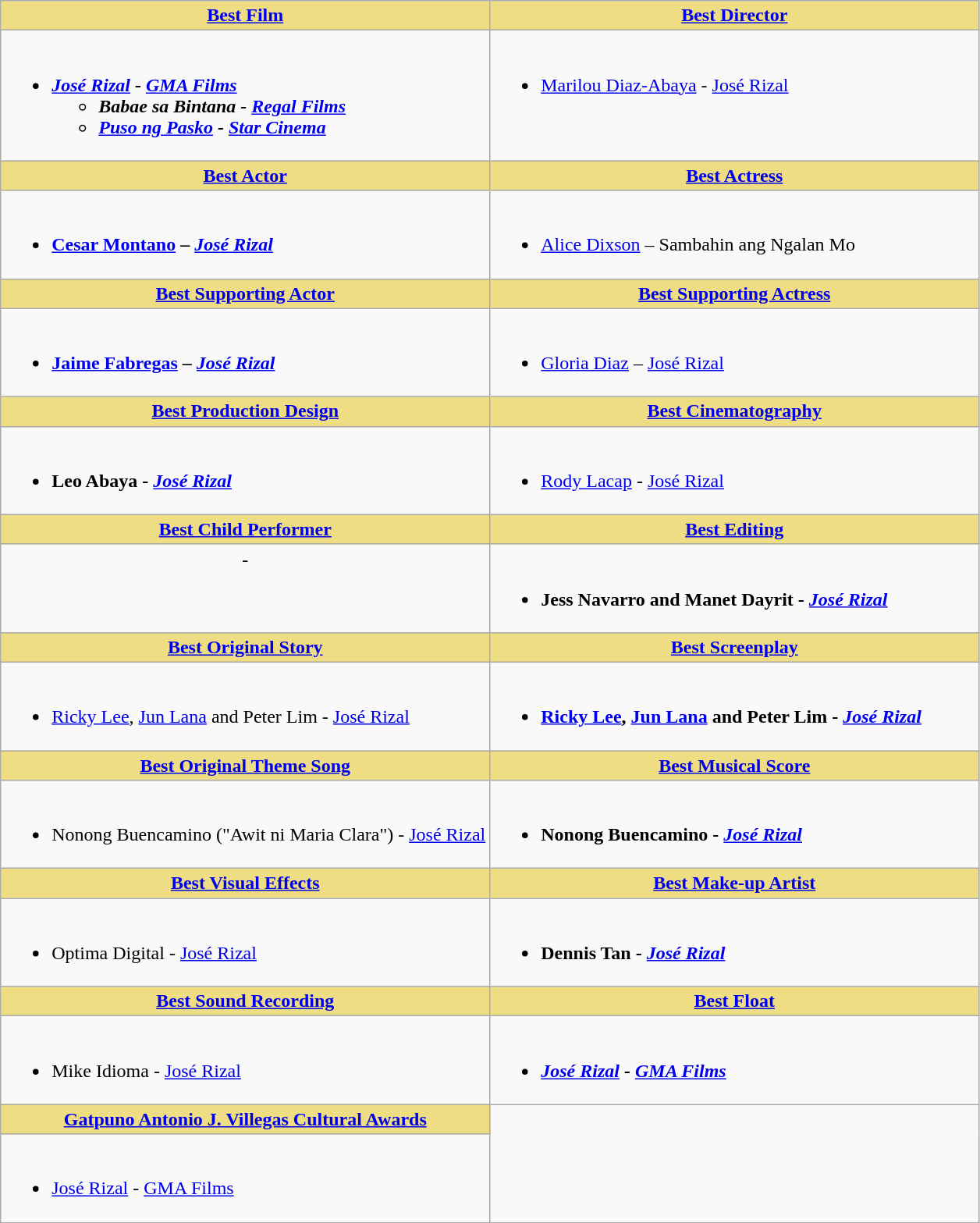<table class=wikitable>
<tr>
<th style="background:#EEDD82; width:50%"><a href='#'>Best Film</a></th>
<th style="background:#EEDD82; width:50%"><a href='#'>Best Director</a></th>
</tr>
<tr>
<td valign="top"><br><ul><li><strong><em><a href='#'>José Rizal</a><em> - <a href='#'>GMA Films</a><strong><ul><li></em>Babae sa Bintana<em> - <a href='#'>Regal Films</a> </li><li></em><a href='#'>Puso ng Pasko</a><em> - <a href='#'>Star Cinema</a> </li></ul></li></ul></td>
<td valign="top"><br><ul><li></strong><a href='#'>Marilou Diaz-Abaya</a> - </em><a href='#'>José Rizal</a></em></strong></li></ul></td>
</tr>
<tr>
<th style="background:#EEDD82; width:50%"><a href='#'>Best Actor</a></th>
<th style="background:#EEDD82; width:50%"><a href='#'>Best Actress</a></th>
</tr>
<tr>
<td valign="top"><br><ul><li><strong><a href='#'>Cesar Montano</a> – <em><a href='#'>José Rizal</a><strong><em></li></ul></td>
<td valign="top"><br><ul><li></strong><a href='#'>Alice Dixson</a> – </em>Sambahin ang Ngalan Mo</em></strong></li></ul></td>
</tr>
<tr>
<th style="background:#EEDD82; width:50%"><a href='#'>Best Supporting Actor</a></th>
<th style="background:#EEDD82; width:50%"><a href='#'>Best Supporting Actress</a></th>
</tr>
<tr>
<td valign="top"><br><ul><li><strong><a href='#'>Jaime Fabregas</a> – <em><a href='#'>José Rizal</a><strong><em></li></ul></td>
<td valign="top"><br><ul><li></strong><a href='#'>Gloria Diaz</a> – </em><a href='#'>José Rizal</a></em></strong></li></ul></td>
</tr>
<tr>
<th style="background:#EEDD82; width:50%"><a href='#'>Best Production Design</a></th>
<th style="background:#EEDD82; width:50%"><a href='#'>Best Cinematography</a></th>
</tr>
<tr>
<td valign="top"><br><ul><li><strong>Leo Abaya - <em><a href='#'>José Rizal</a><strong><em></li></ul></td>
<td valign="top"><br><ul><li></strong><a href='#'>Rody Lacap</a> - </em><a href='#'>José Rizal</a></em></strong></li></ul></td>
</tr>
<tr>
<th style="background:#EEDD82; width:50%"><a href='#'>Best Child Performer</a></th>
<th style="background:#EEDD82; width:50%"><a href='#'>Best Editing</a></th>
</tr>
<tr>
<td valign="top" align=center>-</td>
<td valign="top"><br><ul><li><strong>Jess Navarro and Manet Dayrit - <em><a href='#'>José Rizal</a><strong><em></li></ul></td>
</tr>
<tr>
<th style="background:#EEDD82; width:50%"><a href='#'>Best Original Story</a></th>
<th style="background:#EEDD82; width:50%"><a href='#'>Best Screenplay</a></th>
</tr>
<tr>
<td valign="top"><br><ul><li></strong><a href='#'>Ricky Lee</a>, <a href='#'>Jun Lana</a> and Peter Lim - </em><a href='#'>José Rizal</a></em></strong></li></ul></td>
<td valign="top"><br><ul><li><strong><a href='#'>Ricky Lee</a>, <a href='#'>Jun Lana</a> and Peter Lim - <em><a href='#'>José Rizal</a><strong><em></li></ul></td>
</tr>
<tr>
<th style="background:#EEDD82; width:50%"><a href='#'>Best Original Theme Song</a></th>
<th style="background:#EEDD82; width:50%"><a href='#'>Best Musical Score</a></th>
</tr>
<tr>
<td valign="top"><br><ul><li></strong>Nonong Buencamino ("Awit ni Maria Clara") - </em><a href='#'>José Rizal</a></em></strong></li></ul></td>
<td valign="top"><br><ul><li><strong>Nonong Buencamino - <em><a href='#'>José Rizal</a><strong><em></li></ul></td>
</tr>
<tr>
<th style="background:#EEDD82; width:50%"><a href='#'>Best Visual Effects</a></th>
<th style="background:#EEDD82; width:50%"><a href='#'>Best Make-up Artist</a></th>
</tr>
<tr>
<td valign="top"><br><ul><li></strong>Optima Digital - </em><a href='#'>José Rizal</a></em></strong></li></ul></td>
<td valign="top"><br><ul><li><strong>Dennis Tan - <em><a href='#'>José Rizal</a><strong><em></li></ul></td>
</tr>
<tr>
<th style="background:#EEDD82; width:50%"><a href='#'>Best Sound Recording</a></th>
<th style="background:#EEDD82; width:50%"><a href='#'>Best Float</a></th>
</tr>
<tr>
<td valign="top"><br><ul><li></strong>Mike Idioma - </em><a href='#'>José Rizal</a></em></strong></li></ul></td>
<td valign="top"><br><ul><li><strong><em><a href='#'>José Rizal</a><em> - <a href='#'>GMA Films</a><strong></li></ul></td>
</tr>
<tr>
<th style="background:#EEDD82; width:50%"><a href='#'>Gatpuno Antonio J. Villegas Cultural Awards</a></th>
</tr>
<tr>
<td valign="top"><br><ul><li></em></strong><a href='#'>José Rizal</a></em> - <a href='#'>GMA Films</a></strong></li></ul></td>
</tr>
</table>
